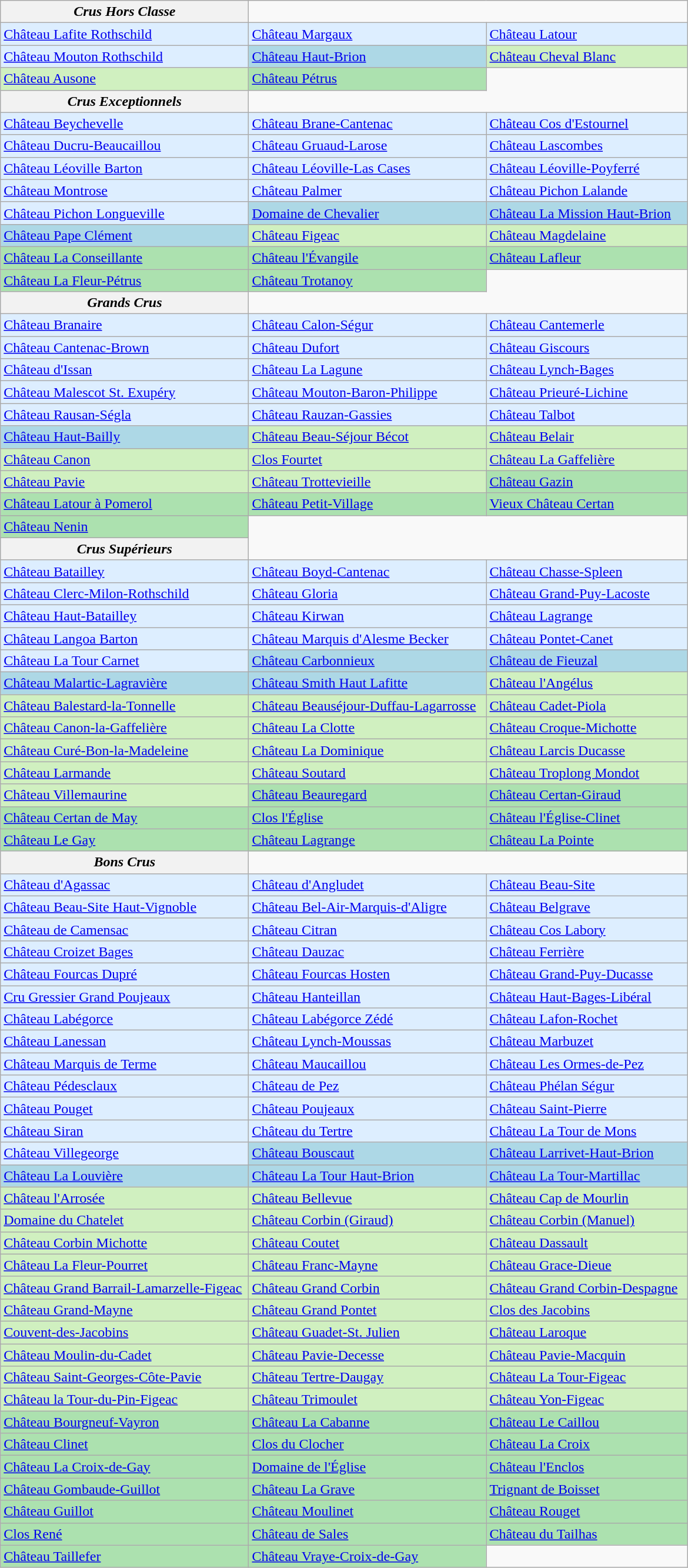<table class="wikitable">
<tr>
<th><em>Crus Hors Classe</em></th>
</tr>
<tr ---- bgcolor="#DDEEFF">
<td><a href='#'>Château Lafite Rothschild</a></td>
<td><a href='#'>Château Margaux</a></td>
<td><a href='#'>Château Latour</a></td>
</tr>
<tr ---- bgcolor="#DDEEFF">
<td><a href='#'>Château Mouton Rothschild</a></td>
<td ----- bgcolor="#ADD8E6" ><a href='#'>Château Haut-Brion</a></td>
<td ----- bgcolor="#D0F0C0" ><a href='#'>Château Cheval Blanc</a></td>
</tr>
<tr ---- bgcolor="#D0F0C0">
<td><a href='#'>Château Ausone</a></td>
<td ----- bgcolor="#ACE1AF" ><a href='#'>Château Pétrus</a></td>
</tr>
<tr ---- bgcolor="#DDEEFF">
<th><em>Crus Exceptionnels</em></th>
</tr>
<tr ---- bgcolor="#DDEEFF">
<td><a href='#'>Château Beychevelle</a></td>
<td><a href='#'>Château Brane-Cantenac</a></td>
<td><a href='#'>Château Cos d'Estournel</a><small></small></td>
</tr>
<tr ---- bgcolor="#DDEEFF">
<td><a href='#'>Château Ducru-Beaucaillou</a><small></small></td>
<td><a href='#'>Château Gruaud-Larose</a></td>
<td><a href='#'>Château Lascombes</a></td>
</tr>
<tr ---- bgcolor="#DDEEFF">
<td><a href='#'>Château Léoville Barton</a></td>
<td><a href='#'>Château Léoville-Las Cases</a><small></small></td>
<td><a href='#'>Château Léoville-Poyferré</a></td>
</tr>
<tr ---- bgcolor="#DDEEFF">
<td><a href='#'>Château Montrose</a></td>
<td><a href='#'>Château Palmer</a></td>
<td><a href='#'>Château Pichon Lalande</a></td>
</tr>
<tr ---- bgcolor="#DDEEFF">
<td><a href='#'>Château Pichon Longueville</a></td>
<td ----- bgcolor="#ADD8E6" ><a href='#'>Domaine de Chevalier</a><small></small></td>
<td ----- bgcolor="#ADD8E6" ><a href='#'>Château La Mission Haut-Brion</a><small></small></td>
</tr>
<tr ---- bgcolor="#ADD8E6">
<td><a href='#'>Château Pape Clément</a><small></small></td>
<td ----- bgcolor="#D0F0C0" ><a href='#'>Château Figeac</a><small></small></td>
<td ----- bgcolor="#D0F0C0" ><a href='#'>Château Magdelaine</a><small></small></td>
</tr>
<tr ---- bgcolor="#ACE1AF" >
<td><a href='#'>Château La Conseillante</a></td>
<td><a href='#'>Château l'Évangile</a></td>
<td><a href='#'>Château Lafleur</a><small></small></td>
</tr>
<tr ---- bgcolor="#ACE1AF" >
<td><a href='#'>Château La Fleur-Pétrus</a><small></small></td>
<td><a href='#'>Château Trotanoy</a><small></small></td>
</tr>
<tr ---- bgcolor="#DDEEFF">
<th><em>Grands Crus</em></th>
</tr>
<tr ---- bgcolor="#DDEEFF">
<td><a href='#'>Château Branaire</a></td>
<td><a href='#'>Château Calon-Ségur</a><small></small></td>
<td><a href='#'>Château Cantemerle</a><small></small></td>
</tr>
<tr ---- bgcolor="#DDEEFF">
<td><a href='#'>Château Cantenac-Brown</a></td>
<td><a href='#'>Château Dufort</a></td>
<td><a href='#'>Château Giscours</a><small></small></td>
</tr>
<tr ---- bgcolor="#DDEEFF">
<td><a href='#'>Château d'Issan</a></td>
<td><a href='#'>Château La Lagune</a></td>
<td><a href='#'>Château Lynch-Bages</a><small></small></td>
</tr>
<tr ---- bgcolor="#DDEEFF">
<td><a href='#'>Château Malescot St. Exupéry</a></td>
<td><a href='#'>Château Mouton-Baron-Philippe</a></td>
<td><a href='#'>Château Prieuré-Lichine</a><small></small></td>
</tr>
<tr ---- bgcolor="#DDEEFF">
<td><a href='#'>Château Rausan-Ségla</a></td>
<td><a href='#'>Château Rauzan-Gassies</a></td>
<td><a href='#'>Château Talbot</a></td>
</tr>
<tr ---- bgcolor="#ADD8E6">
<td><a href='#'>Château Haut-Bailly</a><small></small></td>
<td ----- bgcolor="#D0F0C0" ><a href='#'>Château Beau-Séjour Bécot</a><small></small></td>
<td ----- bgcolor="#D0F0C0" ><a href='#'>Château Belair</a><small></small></td>
</tr>
<tr ---- bgcolor="#D0F0C0" >
<td><a href='#'>Château Canon</a><small></small></td>
<td><a href='#'>Clos Fourtet</a></td>
<td><a href='#'>Château La Gaffelière</a><small></small></td>
</tr>
<tr ---- bgcolor="#D0F0C0" >
<td><a href='#'>Château Pavie</a></td>
<td><a href='#'>Château Trottevieille</a><small></small></td>
<td ----- bgcolor="#ACE1AF" ><a href='#'>Château Gazin</a></td>
</tr>
<tr ---- bgcolor="#ACE1AF" >
<td><a href='#'>Château Latour à Pomerol</a><small></small></td>
<td><a href='#'>Château Petit-Village</a><small></small></td>
<td><a href='#'>Vieux Château Certan</a><small></small></td>
</tr>
<tr ---- bgcolor="#ACE1AF" >
<td><a href='#'>Château Nenin</a><small></small></td>
</tr>
<tr ---- bgcolor="#DDEEFF">
<th><em>Crus Supérieurs</em></th>
</tr>
<tr ---- bgcolor="#DDEEFF">
<td><a href='#'>Château Batailley</a></td>
<td><a href='#'>Château Boyd-Cantenac</a><small></small></td>
<td><a href='#'>Château Chasse-Spleen</a></td>
</tr>
<tr ---- bgcolor="#DDEEFF">
<td><a href='#'>Château Clerc-Milon-Rothschild</a><small></small></td>
<td><a href='#'>Château Gloria</a></td>
<td><a href='#'>Château Grand-Puy-Lacoste</a><small></small></td>
</tr>
<tr ---- bgcolor="#DDEEFF">
<td><a href='#'>Château Haut-Batailley</a><small></small></td>
<td><a href='#'>Château Kirwan</a></td>
<td><a href='#'>Château Lagrange</a><small></small></td>
</tr>
<tr ---- bgcolor="#DDEEFF">
<td><a href='#'>Château Langoa Barton</a></td>
<td><a href='#'>Château Marquis d'Alesme Becker</a></td>
<td><a href='#'>Château Pontet-Canet</a><small></small></td>
</tr>
<tr ---- bgcolor="#DDEEFF">
<td><a href='#'>Château La Tour Carnet</a><small></small></td>
<td ----- bgcolor="#ADD8E6"><a href='#'>Château Carbonnieux</a></td>
<td ----- bgcolor="#ADD8E6"><a href='#'>Château de Fieuzal</a><small></small></td>
</tr>
<tr ---- bgcolor="#ADD8E6">
<td><a href='#'>Château Malartic-Lagravière</a><small></small></td>
<td><a href='#'>Château Smith Haut Lafitte</a></td>
<td ----- bgcolor="#D0F0C0" ><a href='#'>Château l'Angélus</a></td>
</tr>
<tr ---- bgcolor="#D0F0C0" >
<td><a href='#'>Château Balestard-la-Tonnelle</a><small></small></td>
<td><a href='#'>Château Beauséjour-Duffau-Lagarrosse</a>  </td>
<td><a href='#'>Château Cadet-Piola</a><small></small></td>
</tr>
<tr ---- bgcolor="#D0F0C0" >
<td><a href='#'>Château Canon-la-Gaffelière</a></td>
<td><a href='#'>Château La Clotte</a><small></small></td>
<td><a href='#'>Château Croque-Michotte</a></td>
</tr>
<tr ---- bgcolor="#D0F0C0" >
<td><a href='#'>Château Curé-Bon-la-Madeleine</a></td>
<td><a href='#'>Château La Dominique</a><small></small></td>
<td><a href='#'>Château Larcis Ducasse</a></td>
</tr>
<tr ---- bgcolor="#D0F0C0" >
<td><a href='#'>Château Larmande</a><small></small></td>
<td><a href='#'>Château Soutard</a><small></small></td>
<td><a href='#'>Château Troplong Mondot</a><small></small></td>
</tr>
<tr ---- bgcolor="#D0F0C0" >
<td><a href='#'>Château Villemaurine</a></td>
<td ----- bgcolor="#ACE1AF" ><a href='#'>Château Beauregard</a></td>
<td ----- bgcolor="#ACE1AF" ><a href='#'>Château Certan-Giraud</a></td>
</tr>
<tr ---- bgcolor="#ACE1AF" >
<td><a href='#'>Château Certan de May</a><small></small></td>
<td><a href='#'>Clos l'Église</a></td>
<td><a href='#'>Château l'Église-Clinet</a></td>
</tr>
<tr ---- bgcolor="#ACE1AF" >
<td><a href='#'>Château Le Gay</a><small></small></td>
<td><a href='#'>Château Lagrange</a></td>
<td><a href='#'>Château La Pointe</a></td>
</tr>
<tr ---- bgcolor="#DDEEFF">
<th><em>Bons Crus</em></th>
</tr>
<tr ---- bgcolor="#DDEEFF">
<td><a href='#'>Château d'Agassac</a><small></small></td>
<td><a href='#'>Château d'Angludet</a><small></small></td>
<td><a href='#'>Château Beau-Site</a><small></small></td>
</tr>
<tr ---- bgcolor="#DDEEFF">
<td><a href='#'>Château Beau-Site Haut-Vignoble</a><small></small></td>
<td><a href='#'>Château Bel-Air-Marquis-d'Aligre</a><small></small></td>
<td><a href='#'>Château Belgrave</a></td>
</tr>
<tr ---- bgcolor="#DDEEFF">
<td><a href='#'>Château de Camensac</a><small></small></td>
<td><a href='#'>Château Citran</a><small></small></td>
<td><a href='#'>Château Cos Labory</a></td>
</tr>
<tr ---- bgcolor="#DDEEFF">
<td><a href='#'>Château Croizet Bages</a><small></small></td>
<td><a href='#'>Château Dauzac</a></td>
<td><a href='#'>Château Ferrière</a><small></small></td>
</tr>
<tr ---- bgcolor="#DDEEFF">
<td><a href='#'>Château Fourcas Dupré</a></td>
<td><a href='#'>Château Fourcas Hosten</a></td>
<td><a href='#'>Château Grand-Puy-Ducasse</a><small></small></td>
</tr>
<tr ---- bgcolor="#DDEEFF">
<td><a href='#'>Cru Gressier Grand Poujeaux</a></td>
<td><a href='#'>Château Hanteillan</a><small></small></td>
<td><a href='#'>Château Haut-Bages-Libéral</a></td>
</tr>
<tr ---- bgcolor="#DDEEFF">
<td><a href='#'>Château Labégorce</a><small></small></td>
<td><a href='#'>Château Labégorce Zédé</a><small></small></td>
<td><a href='#'>Château Lafon-Rochet</a><small></small></td>
</tr>
<tr ---- bgcolor="#DDEEFF">
<td><a href='#'>Château Lanessan</a></td>
<td><a href='#'>Château Lynch-Moussas</a></td>
<td><a href='#'>Château Marbuzet</a><small></small></td>
</tr>
<tr ---- bgcolor="#DDEEFF">
<td><a href='#'>Château Marquis de Terme</a></td>
<td><a href='#'>Château Maucaillou</a><small></small></td>
<td><a href='#'>Château Les Ormes-de-Pez</a></td>
</tr>
<tr ---- bgcolor="#DDEEFF">
<td><a href='#'>Château Pédesclaux</a><small></small></td>
<td><a href='#'>Château de Pez</a><small></small></td>
<td><a href='#'>Château Phélan Ségur</a></td>
</tr>
<tr ---- bgcolor="#DDEEFF">
<td><a href='#'>Château Pouget</a><small></small></td>
<td><a href='#'>Château Poujeaux</a></td>
<td><a href='#'>Château Saint-Pierre</a><small></small></td>
</tr>
<tr ---- bgcolor="#DDEEFF">
<td><a href='#'>Château Siran</a></td>
<td><a href='#'>Château du Tertre</a><small></small></td>
<td><a href='#'>Château La Tour de Mons</a><small></small></td>
</tr>
<tr ---- bgcolor="#DDEEFF">
<td><a href='#'>Château Villegeorge</a><small></small></td>
<td ----- bgcolor="#ADD8E6"><a href='#'>Château Bouscaut</a></td>
<td ----- bgcolor="#ADD8E6"><a href='#'>Château Larrivet-Haut-Brion</a><small></small></td>
</tr>
<tr ---- bgcolor="#ADD8E6">
<td><a href='#'>Château La Louvière</a><small></small></td>
<td><a href='#'>Château La Tour Haut-Brion</a><small></small></td>
<td><a href='#'>Château La Tour-Martillac</a><small></small></td>
</tr>
<tr ---- bgcolor="#D0F0C0" >
<td><a href='#'>Château l'Arrosée</a><small></small></td>
<td><a href='#'>Château Bellevue</a><small></small></td>
<td><a href='#'>Château Cap de Mourlin</a></td>
</tr>
<tr ---- bgcolor="#D0F0C0" >
<td><a href='#'>Domaine du Chatelet</a></td>
<td><a href='#'>Château Corbin (Giraud)</a></td>
<td><a href='#'>Château Corbin (Manuel)</a></td>
</tr>
<tr ---- bgcolor="#D0F0C0" >
<td><a href='#'>Château Corbin Michotte</a></td>
<td><a href='#'>Château Coutet</a></td>
<td><a href='#'>Château Dassault</a><small></small></td>
</tr>
<tr ---- bgcolor="#D0F0C0" >
<td><a href='#'>Château La Fleur-Pourret</a><small></small></td>
<td><a href='#'>Château Franc-Mayne</a><small></small></td>
<td><a href='#'>Château Grace-Dieue</a></td>
</tr>
<tr ---- bgcolor="#D0F0C0" >
<td><a href='#'>Château Grand Barrail-Lamarzelle-Figeac</a> </td>
<td><a href='#'>Château Grand Corbin</a></td>
<td><a href='#'>Château Grand Corbin-Despagne</a>  </td>
</tr>
<tr ---- bgcolor="#D0F0C0" >
<td><a href='#'>Château Grand-Mayne</a><small></small></td>
<td><a href='#'>Château Grand Pontet</a><small></small></td>
<td><a href='#'>Clos des Jacobins</a></td>
</tr>
<tr ---- bgcolor="#D0F0C0" >
<td><a href='#'>Couvent-des-Jacobins</a></td>
<td><a href='#'>Château Guadet-St. Julien</a><small></small></td>
<td><a href='#'>Château Laroque</a><small></small></td>
</tr>
<tr ---- bgcolor="#D0F0C0" >
<td><a href='#'>Château Moulin-du-Cadet</a><small></small></td>
<td><a href='#'>Château Pavie-Decesse</a><small></small></td>
<td><a href='#'>Château Pavie-Macquin</a><small></small></td>
</tr>
<tr ---- bgcolor="#D0F0C0" >
<td><a href='#'>Château Saint-Georges-Côte-Pavie</a></td>
<td><a href='#'>Château Tertre-Daugay</a><small></small></td>
<td><a href='#'>Château La Tour-Figeac</a><small></small></td>
</tr>
<tr ---- bgcolor="#D0F0C0" >
<td><a href='#'>Château la Tour-du-Pin-Figeac</a> </td>
<td><a href='#'>Château Trimoulet</a><small></small></td>
<td><a href='#'>Château Yon-Figeac</a><small></small></td>
</tr>
<tr ---- bgcolor="#ACE1AF" >
<td><a href='#'>Château Bourgneuf-Vayron</a><small></small></td>
<td><a href='#'>Château La Cabanne</a><small></small></td>
<td><a href='#'>Château Le Caillou</a><small></small></td>
</tr>
<tr ---- bgcolor="#ACE1AF" >
<td><a href='#'>Château Clinet</a><small></small></td>
<td><a href='#'>Clos du Clocher</a><small></small></td>
<td><a href='#'>Château La Croix</a></td>
</tr>
<tr ---- bgcolor="#ACE1AF" >
<td><a href='#'>Château La Croix-de-Gay</a></td>
<td><a href='#'>Domaine de l'Église</a><small></small></td>
<td><a href='#'>Château l'Enclos</a><small></small></td>
</tr>
<tr ---- bgcolor="#ACE1AF" >
<td><a href='#'>Château Gombaude-Guillot</a></td>
<td><a href='#'>Château La Grave</a><small></small></td>
<td><a href='#'>Trignant de Boisset</a><small></small></td>
</tr>
<tr ---- bgcolor="#ACE1AF" >
<td><a href='#'>Château Guillot</a><small></small></td>
<td><a href='#'>Château Moulinet</a><small></small></td>
<td><a href='#'>Château Rouget</a></td>
</tr>
<tr ---- bgcolor="#ACE1AF" >
<td><a href='#'>Clos René</a><small></small></td>
<td><a href='#'>Château de Sales</a></td>
<td><a href='#'>Château du Tailhas</a><small></small></td>
</tr>
<tr ---- bgcolor="#ACE1AF" >
<td><a href='#'>Château Taillefer</a><small></small></td>
<td><a href='#'>Château Vraye-Croix-de-Gay</a><small></small></td>
</tr>
</table>
